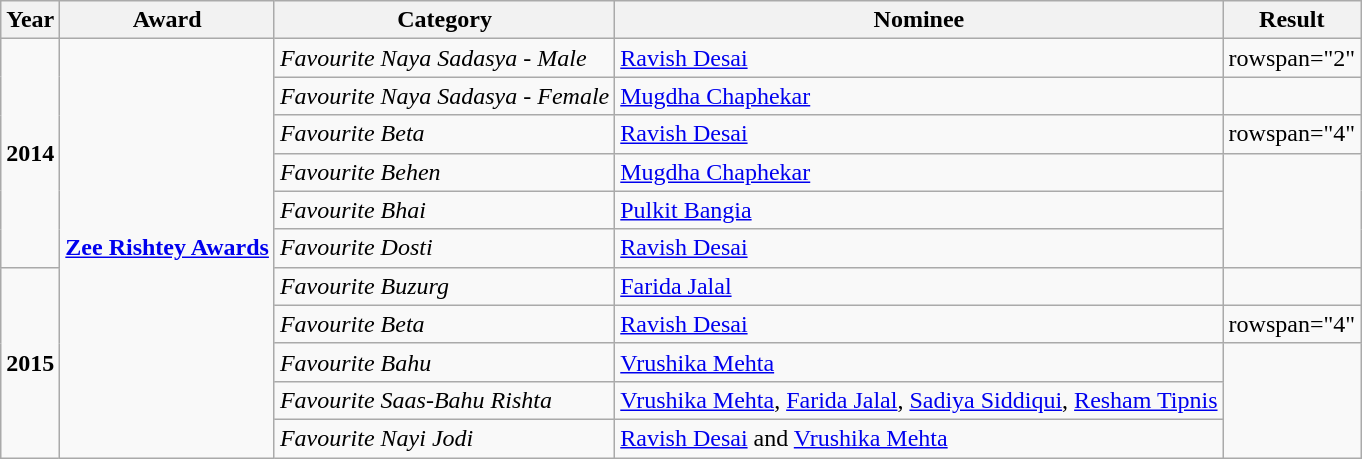<table class="wikitable">
<tr>
<th>Year</th>
<th>Award</th>
<th>Category</th>
<th>Nominee</th>
<th>Result</th>
</tr>
<tr>
<td rowspan="6"><strong>2014</strong></td>
<td rowspan="16"><strong><a href='#'>Zee Rishtey Awards</a></strong></td>
<td><em>Favourite Naya Sadasya - Male</em></td>
<td><a href='#'>Ravish Desai</a></td>
<td>rowspan="2" </td>
</tr>
<tr>
<td><em>Favourite Naya Sadasya - Female</em></td>
<td><a href='#'>Mugdha Chaphekar</a></td>
</tr>
<tr>
<td><em>Favourite Beta</em></td>
<td><a href='#'>Ravish Desai</a></td>
<td>rowspan="4" </td>
</tr>
<tr>
<td><em>Favourite Behen</em></td>
<td><a href='#'>Mugdha Chaphekar</a></td>
</tr>
<tr>
<td><em>Favourite Bhai</em></td>
<td><a href='#'>Pulkit Bangia</a></td>
</tr>
<tr>
<td><em>Favourite Dosti</em></td>
<td><a href='#'>Ravish Desai</a></td>
</tr>
<tr>
<td rowspan="6"><strong>2015</strong></td>
<td><em>Favourite Buzurg</em></td>
<td><a href='#'>Farida Jalal</a></td>
<td></td>
</tr>
<tr>
<td><em>Favourite Beta</em></td>
<td><a href='#'>Ravish Desai</a></td>
<td>rowspan="4" </td>
</tr>
<tr>
<td><em>Favourite Bahu</em></td>
<td><a href='#'>Vrushika Mehta</a></td>
</tr>
<tr>
<td><em>Favourite Saas-Bahu Rishta</em></td>
<td><a href='#'>Vrushika Mehta</a>, <a href='#'>Farida Jalal</a>, <a href='#'>Sadiya Siddiqui</a>, <a href='#'>Resham Tipnis</a></td>
</tr>
<tr>
<td><em>Favourite Nayi Jodi</em></td>
<td><a href='#'>Ravish Desai</a> and <a href='#'>Vrushika Mehta</a></td>
</tr>
</table>
